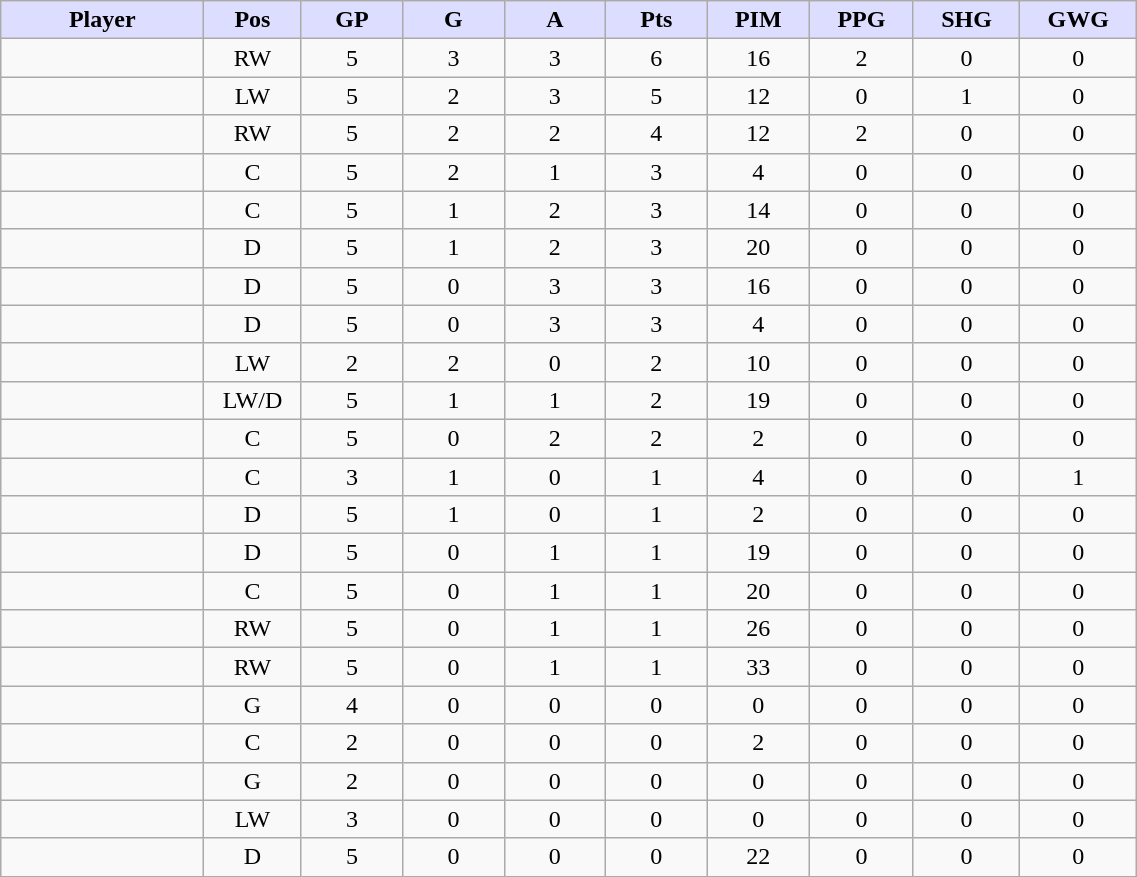<table style="width:60%;" class="wikitable sortable">
<tr style="text-align:center;">
<th style="background:#ddf; width:10%;">Player</th>
<th style="background:#ddf; width:3%;" title="Position">Pos</th>
<th style="background:#ddf; width:5%;" title="Games played">GP</th>
<th style="background:#ddf; width:5%;" title="Goals">G</th>
<th style="background:#ddf; width:5%;" title="Assists">A</th>
<th style="background:#ddf; width:5%;" title="Points">Pts</th>
<th style="background:#ddf; width:5%;" title="Penalties in Minutes">PIM</th>
<th style="background:#ddf; width:5%;" title="Power Play Goals">PPG</th>
<th style="background:#ddf; width:5%;" title="Short-handed Goals">SHG</th>
<th style="background:#ddf; width:5%;" title="Game-winning Goals">GWG</th>
</tr>
<tr style="text-align:center;">
<td style="text-align:right;"></td>
<td>RW</td>
<td>5</td>
<td>3</td>
<td>3</td>
<td>6</td>
<td>16</td>
<td>2</td>
<td>0</td>
<td>0</td>
</tr>
<tr style="text-align:center;">
<td style="text-align:right;"></td>
<td>LW</td>
<td>5</td>
<td>2</td>
<td>3</td>
<td>5</td>
<td>12</td>
<td>0</td>
<td>1</td>
<td>0</td>
</tr>
<tr style="text-align:center;">
<td style="text-align:right;"></td>
<td>RW</td>
<td>5</td>
<td>2</td>
<td>2</td>
<td>4</td>
<td>12</td>
<td>2</td>
<td>0</td>
<td>0</td>
</tr>
<tr style="text-align:center;">
<td style="text-align:right;"></td>
<td>C</td>
<td>5</td>
<td>2</td>
<td>1</td>
<td>3</td>
<td>4</td>
<td>0</td>
<td>0</td>
<td>0</td>
</tr>
<tr style="text-align:center;">
<td style="text-align:right;"></td>
<td>C</td>
<td>5</td>
<td>1</td>
<td>2</td>
<td>3</td>
<td>14</td>
<td>0</td>
<td>0</td>
<td>0</td>
</tr>
<tr style="text-align:center;">
<td style="text-align:right;"></td>
<td>D</td>
<td>5</td>
<td>1</td>
<td>2</td>
<td>3</td>
<td>20</td>
<td>0</td>
<td>0</td>
<td>0</td>
</tr>
<tr style="text-align:center;">
<td style="text-align:right;"></td>
<td>D</td>
<td>5</td>
<td>0</td>
<td>3</td>
<td>3</td>
<td>16</td>
<td>0</td>
<td>0</td>
<td>0</td>
</tr>
<tr style="text-align:center;">
<td style="text-align:right;"></td>
<td>D</td>
<td>5</td>
<td>0</td>
<td>3</td>
<td>3</td>
<td>4</td>
<td>0</td>
<td>0</td>
<td>0</td>
</tr>
<tr style="text-align:center;">
<td style="text-align:right;"></td>
<td>LW</td>
<td>2</td>
<td>2</td>
<td>0</td>
<td>2</td>
<td>10</td>
<td>0</td>
<td>0</td>
<td>0</td>
</tr>
<tr style="text-align:center;">
<td style="text-align:right;"></td>
<td>LW/D</td>
<td>5</td>
<td>1</td>
<td>1</td>
<td>2</td>
<td>19</td>
<td>0</td>
<td>0</td>
<td>0</td>
</tr>
<tr style="text-align:center;">
<td style="text-align:right;"></td>
<td>C</td>
<td>5</td>
<td>0</td>
<td>2</td>
<td>2</td>
<td>2</td>
<td>0</td>
<td>0</td>
<td>0</td>
</tr>
<tr style="text-align:center;">
<td style="text-align:right;"></td>
<td>C</td>
<td>3</td>
<td>1</td>
<td>0</td>
<td>1</td>
<td>4</td>
<td>0</td>
<td>0</td>
<td>1</td>
</tr>
<tr style="text-align:center;">
<td style="text-align:right;"></td>
<td>D</td>
<td>5</td>
<td>1</td>
<td>0</td>
<td>1</td>
<td>2</td>
<td>0</td>
<td>0</td>
<td>0</td>
</tr>
<tr style="text-align:center;">
<td style="text-align:right;"></td>
<td>D</td>
<td>5</td>
<td>0</td>
<td>1</td>
<td>1</td>
<td>19</td>
<td>0</td>
<td>0</td>
<td>0</td>
</tr>
<tr style="text-align:center;">
<td style="text-align:right;"></td>
<td>C</td>
<td>5</td>
<td>0</td>
<td>1</td>
<td>1</td>
<td>20</td>
<td>0</td>
<td>0</td>
<td>0</td>
</tr>
<tr style="text-align:center;">
<td style="text-align:right;"></td>
<td>RW</td>
<td>5</td>
<td>0</td>
<td>1</td>
<td>1</td>
<td>26</td>
<td>0</td>
<td>0</td>
<td>0</td>
</tr>
<tr style="text-align:center;">
<td style="text-align:right;"></td>
<td>RW</td>
<td>5</td>
<td>0</td>
<td>1</td>
<td>1</td>
<td>33</td>
<td>0</td>
<td>0</td>
<td>0</td>
</tr>
<tr style="text-align:center;">
<td style="text-align:right;"></td>
<td>G</td>
<td>4</td>
<td>0</td>
<td>0</td>
<td>0</td>
<td>0</td>
<td>0</td>
<td>0</td>
<td>0</td>
</tr>
<tr style="text-align:center;">
<td style="text-align:right;"></td>
<td>C</td>
<td>2</td>
<td>0</td>
<td>0</td>
<td>0</td>
<td>2</td>
<td>0</td>
<td>0</td>
<td>0</td>
</tr>
<tr style="text-align:center;">
<td style="text-align:right;"></td>
<td>G</td>
<td>2</td>
<td>0</td>
<td>0</td>
<td>0</td>
<td>0</td>
<td>0</td>
<td>0</td>
<td>0</td>
</tr>
<tr style="text-align:center;">
<td style="text-align:right;"></td>
<td>LW</td>
<td>3</td>
<td>0</td>
<td>0</td>
<td>0</td>
<td>0</td>
<td>0</td>
<td>0</td>
<td>0</td>
</tr>
<tr style="text-align:center;">
<td style="text-align:right;"></td>
<td>D</td>
<td>5</td>
<td>0</td>
<td>0</td>
<td>0</td>
<td>22</td>
<td>0</td>
<td>0</td>
<td>0</td>
</tr>
</table>
